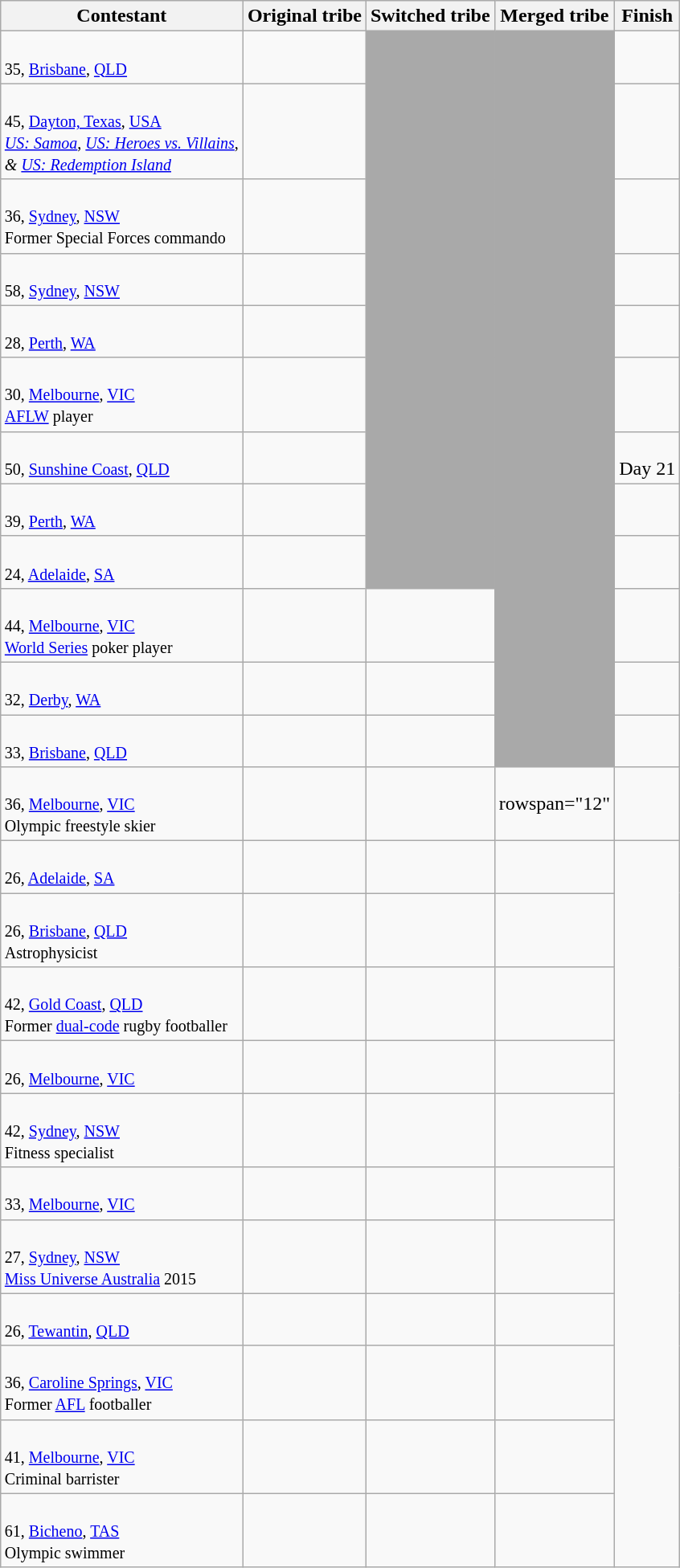<table class="wikitable sortable nowrap" style="margin:auto; text-align:center">
<tr>
<th>Contestant</th>
<th>Original tribe</th>
<th>Switched tribe</th>
<th>Merged tribe</th>
<th>Finish</th>
</tr>
<tr>
<td align="left"><strong></strong><br><small>35, <a href='#'>Brisbane</a>, <a href='#'>QLD</a></small></td>
<td></td>
<td style="background:darkgrey;" rowspan="9"></td>
<td style="background:darkgrey;" rowspan="12"></td>
<td></td>
</tr>
<tr>
<td align="left"><strong></strong><br><small>45, <a href='#'>Dayton, Texas</a>, <a href='#'>USA</a><br><em><a href='#'>US: Samoa</a></em>, <em><a href='#'>US: Heroes vs. Villains</a></em>, <br><em>& <a href='#'>US: Redemption Island</a></em></small></td>
<td></td>
<td></td>
</tr>
<tr>
<td align="left"><strong></strong><br><small>36, <a href='#'>Sydney</a>, <a href='#'>NSW</a><br>Former Special Forces commando</small></td>
<td></td>
<td></td>
</tr>
<tr>
<td align="left"><strong></strong><br><small>58, <a href='#'>Sydney</a>, <a href='#'>NSW</a></small></td>
<td></td>
<td></td>
</tr>
<tr>
<td align="left"><strong></strong><br><small>28, <a href='#'>Perth</a>, <a href='#'>WA</a></small></td>
<td></td>
<td></td>
</tr>
<tr>
<td align="left"><strong></strong><br><small>30, <a href='#'>Melbourne</a>, <a href='#'>VIC</a><br><a href='#'>AFLW</a> player</small></td>
<td></td>
<td></td>
</tr>
<tr>
<td align="left"><strong></strong><br><small>50, <a href='#'>Sunshine Coast</a>, <a href='#'>QLD</a></small></td>
<td></td>
<td><br>Day 21</td>
</tr>
<tr>
<td align="left"><strong></strong><br><small>39, <a href='#'>Perth</a>, <a href='#'>WA</a></small></td>
<td></td>
<td></td>
</tr>
<tr>
<td align="left"><strong></strong><br><small>24, <a href='#'>Adelaide</a>, <a href='#'>SA</a></small></td>
<td></td>
<td></td>
</tr>
<tr>
<td align="left"><strong></strong><br><small>44, <a href='#'>Melbourne</a>, <a href='#'>VIC</a><br><a href='#'>World Series</a> poker player</small></td>
<td></td>
<td></td>
<td></td>
</tr>
<tr>
<td align="left"><strong></strong><br><small>32, <a href='#'>Derby</a>, <a href='#'>WA</a></small></td>
<td></td>
<td></td>
<td></td>
</tr>
<tr>
<td align="left"><strong></strong><br><small>33, <a href='#'>Brisbane</a>, <a href='#'>QLD</a></small></td>
<td></td>
<td></td>
<td></td>
</tr>
<tr>
<td align="left"><strong></strong><br><small>36, <a href='#'>Melbourne</a>, <a href='#'>VIC</a><br>Olympic freestyle skier</small></td>
<td></td>
<td></td>
<td>rowspan="12" </td>
<td></td>
</tr>
<tr>
<td align="left"><strong></strong><br><small>26, <a href='#'>Adelaide</a>, <a href='#'>SA</a></small></td>
<td></td>
<td></td>
<td></td>
</tr>
<tr>
<td align="left"><strong></strong><br><small>26, <a href='#'>Brisbane</a>, <a href='#'>QLD</a><br>Astrophysicist</small></td>
<td></td>
<td></td>
<td></td>
</tr>
<tr>
<td align="left"><strong></strong><br><small>42, <a href='#'>Gold Coast</a>, <a href='#'>QLD</a><br>Former <a href='#'>dual-code</a> rugby footballer</small></td>
<td></td>
<td></td>
<td></td>
</tr>
<tr>
<td align="left"><strong></strong><br><small>26, <a href='#'>Melbourne</a>, <a href='#'>VIC</a></small></td>
<td></td>
<td></td>
<td></td>
</tr>
<tr>
<td align="left"><strong></strong><br><small>42, <a href='#'>Sydney</a>, <a href='#'>NSW</a><br>Fitness specialist </small></td>
<td></td>
<td></td>
<td></td>
</tr>
<tr>
<td align="left"><strong></strong><br><small>33, <a href='#'>Melbourne</a>, <a href='#'>VIC</a></small></td>
<td></td>
<td></td>
<td></td>
</tr>
<tr>
<td align="left"><strong></strong><br><small>27, <a href='#'>Sydney</a>, <a href='#'>NSW</a><br><a href='#'>Miss Universe Australia</a> 2015</small></td>
<td></td>
<td></td>
<td></td>
</tr>
<tr>
<td align="left"><strong></strong><br><small>26, <a href='#'>Tewantin</a>, <a href='#'>QLD</a></small></td>
<td></td>
<td></td>
<td></td>
</tr>
<tr>
<td align="left"><strong></strong><br><small>36, <a href='#'>Caroline Springs</a>, <a href='#'>VIC</a><br>Former <a href='#'>AFL</a> footballer</small></td>
<td></td>
<td></td>
<td></td>
</tr>
<tr>
<td align="left"><strong></strong><br><small>41, <a href='#'>Melbourne</a>, <a href='#'>VIC</a><br>Criminal barrister</small></td>
<td></td>
<td></td>
<td></td>
</tr>
<tr>
<td align="left"><strong></strong><br><small>61, <a href='#'>Bicheno</a>, <a href='#'>TAS</a><br>Olympic swimmer</small></td>
<td></td>
<td></td>
<td></td>
</tr>
</table>
